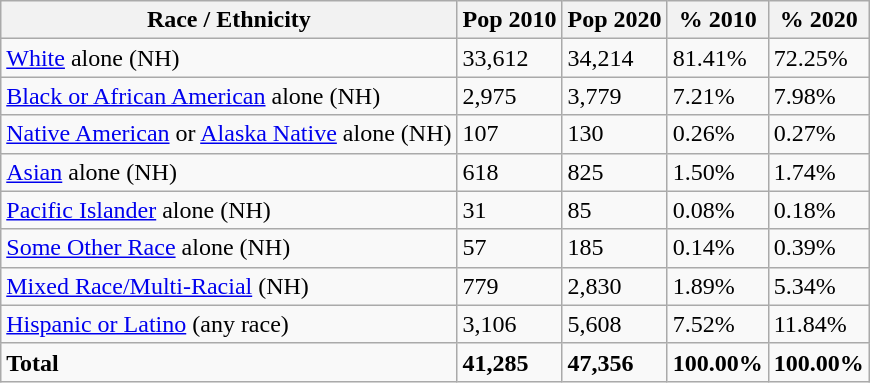<table class="wikitable">
<tr>
<th>Race / Ethnicity</th>
<th>Pop 2010</th>
<th>Pop 2020</th>
<th>% 2010</th>
<th>% 2020</th>
</tr>
<tr>
<td><a href='#'>White</a> alone (NH)</td>
<td>33,612</td>
<td>34,214</td>
<td>81.41%</td>
<td>72.25%</td>
</tr>
<tr>
<td><a href='#'>Black or African American</a> alone (NH)</td>
<td>2,975</td>
<td>3,779</td>
<td>7.21%</td>
<td>7.98%</td>
</tr>
<tr>
<td><a href='#'>Native American</a> or <a href='#'>Alaska Native</a> alone (NH)</td>
<td>107</td>
<td>130</td>
<td>0.26%</td>
<td>0.27%</td>
</tr>
<tr>
<td><a href='#'>Asian</a> alone (NH)</td>
<td>618</td>
<td>825</td>
<td>1.50%</td>
<td>1.74%</td>
</tr>
<tr>
<td><a href='#'>Pacific Islander</a> alone (NH)</td>
<td>31</td>
<td>85</td>
<td>0.08%</td>
<td>0.18%</td>
</tr>
<tr>
<td><a href='#'>Some Other Race</a> alone (NH)</td>
<td>57</td>
<td>185</td>
<td>0.14%</td>
<td>0.39%</td>
</tr>
<tr>
<td><a href='#'>Mixed Race/Multi-Racial</a> (NH)</td>
<td>779</td>
<td>2,830</td>
<td>1.89%</td>
<td>5.34%</td>
</tr>
<tr>
<td><a href='#'>Hispanic or Latino</a> (any race)</td>
<td>3,106</td>
<td>5,608</td>
<td>7.52%</td>
<td>11.84%</td>
</tr>
<tr>
<td><strong>Total</strong></td>
<td><strong>41,285</strong></td>
<td><strong>47,356</strong></td>
<td><strong>100.00%</strong></td>
<td><strong>100.00%</strong></td>
</tr>
</table>
